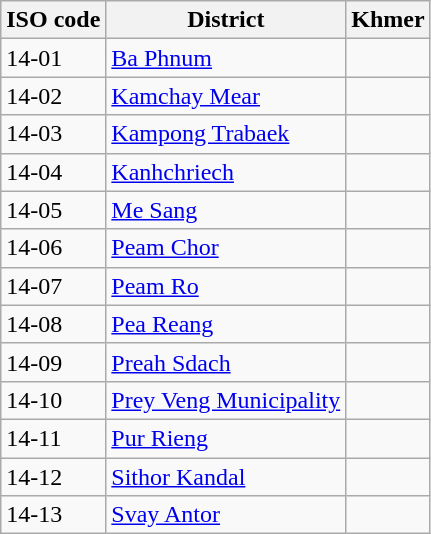<table class="wikitable">
<tr>
<th>ISO code</th>
<th>District</th>
<th>Khmer</th>
</tr>
<tr>
<td>14-01</td>
<td><a href='#'>Ba Phnum</a></td>
<td></td>
</tr>
<tr>
<td>14-02</td>
<td><a href='#'>Kamchay Mear</a></td>
<td></td>
</tr>
<tr>
<td>14-03</td>
<td><a href='#'>Kampong Trabaek</a></td>
<td></td>
</tr>
<tr>
<td>14-04</td>
<td><a href='#'>Kanhchriech</a></td>
<td></td>
</tr>
<tr>
<td>14-05</td>
<td><a href='#'>Me Sang</a></td>
<td></td>
</tr>
<tr>
<td>14-06</td>
<td><a href='#'>Peam Chor</a></td>
<td></td>
</tr>
<tr>
<td>14-07</td>
<td><a href='#'>Peam Ro</a></td>
<td></td>
</tr>
<tr>
<td>14-08</td>
<td><a href='#'>Pea Reang</a></td>
<td></td>
</tr>
<tr>
<td>14-09</td>
<td><a href='#'>Preah Sdach</a></td>
<td></td>
</tr>
<tr>
<td>14-10</td>
<td><a href='#'>Prey Veng Municipality</a></td>
<td></td>
</tr>
<tr>
<td>14-11</td>
<td><a href='#'>Pur Rieng</a></td>
<td></td>
</tr>
<tr>
<td>14-12</td>
<td><a href='#'>Sithor Kandal</a></td>
<td></td>
</tr>
<tr>
<td>14-13</td>
<td><a href='#'>Svay Antor</a></td>
<td></td>
</tr>
</table>
